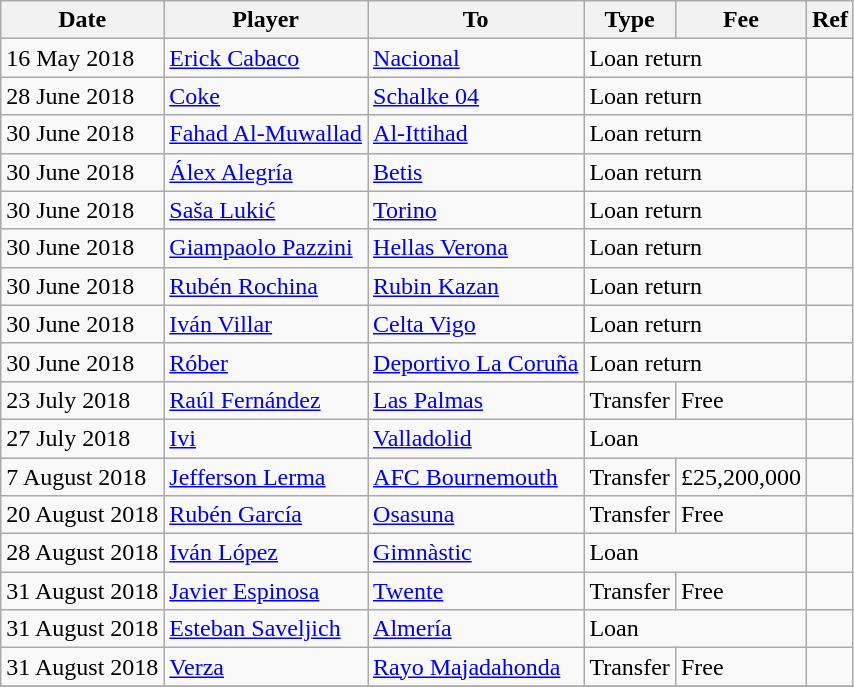<table class="wikitable">
<tr>
<th>Date</th>
<th>Player</th>
<th>To</th>
<th>Type</th>
<th>Fee</th>
<th>Ref</th>
</tr>
<tr>
<td>16 May 2018</td>
<td> <a href='#'>Erick Cabaco</a></td>
<td> <a href='#'>Nacional</a></td>
<td colspan=2>Loan return</td>
<td></td>
</tr>
<tr>
<td>28 June 2018</td>
<td> <a href='#'>Coke</a></td>
<td> <a href='#'>Schalke 04</a></td>
<td colspan=2>Loan return</td>
<td></td>
</tr>
<tr>
<td>30 June 2018</td>
<td> <a href='#'>Fahad Al-Muwallad</a></td>
<td> <a href='#'>Al-Ittihad</a></td>
<td colspan=2>Loan return</td>
<td></td>
</tr>
<tr>
<td>30 June 2018</td>
<td> <a href='#'>Álex Alegría</a></td>
<td> <a href='#'>Betis</a></td>
<td colspan=2>Loan return</td>
<td></td>
</tr>
<tr>
<td>30 June 2018</td>
<td> <a href='#'>Saša Lukić</a></td>
<td> <a href='#'>Torino</a></td>
<td colspan=2>Loan return</td>
<td></td>
</tr>
<tr>
<td>30 June 2018</td>
<td> <a href='#'>Giampaolo Pazzini</a></td>
<td> <a href='#'>Hellas Verona</a></td>
<td colspan=2>Loan return</td>
<td></td>
</tr>
<tr>
<td>30 June 2018</td>
<td> <a href='#'>Rubén Rochina</a></td>
<td> <a href='#'>Rubin Kazan</a></td>
<td colspan=2>Loan return</td>
<td></td>
</tr>
<tr>
<td>30 June 2018</td>
<td> <a href='#'>Iván Villar</a></td>
<td> <a href='#'>Celta Vigo</a></td>
<td colspan=2>Loan return</td>
<td></td>
</tr>
<tr>
<td>30 June 2018</td>
<td> <a href='#'>Róber</a></td>
<td> <a href='#'>Deportivo La Coruña</a></td>
<td colspan=2>Loan return</td>
<td></td>
</tr>
<tr>
<td>23 July 2018</td>
<td> <a href='#'>Raúl Fernández</a></td>
<td> <a href='#'>Las Palmas</a></td>
<td>Transfer</td>
<td>Free</td>
<td></td>
</tr>
<tr>
<td>27 July 2018</td>
<td> <a href='#'>Ivi</a></td>
<td> <a href='#'>Valladolid</a></td>
<td colspan=2>Loan</td>
<td></td>
</tr>
<tr>
<td>7 August 2018</td>
<td> <a href='#'>Jefferson Lerma</a></td>
<td> <a href='#'>AFC Bournemouth</a></td>
<td>Transfer</td>
<td>£25,200,000</td>
<td></td>
</tr>
<tr>
<td>20 August 2018</td>
<td> <a href='#'>Rubén García</a></td>
<td> <a href='#'>Osasuna</a></td>
<td>Transfer</td>
<td>Free</td>
<td></td>
</tr>
<tr>
<td>28 August 2018</td>
<td> <a href='#'>Iván López</a></td>
<td> <a href='#'>Gimnàstic</a></td>
<td colspan=2>Loan</td>
<td></td>
</tr>
<tr>
<td>31 August 2018</td>
<td> <a href='#'>Javier Espinosa</a></td>
<td> <a href='#'>Twente</a></td>
<td>Transfer</td>
<td>Free</td>
<td></td>
</tr>
<tr>
<td>31 August 2018</td>
<td> <a href='#'>Esteban Saveljich</a></td>
<td> <a href='#'>Almería</a></td>
<td colspan=2>Loan</td>
<td></td>
</tr>
<tr>
<td>31 August 2018</td>
<td> <a href='#'>Verza</a></td>
<td> <a href='#'>Rayo Majadahonda</a></td>
<td>Transfer</td>
<td>Free</td>
<td></td>
</tr>
<tr>
</tr>
</table>
